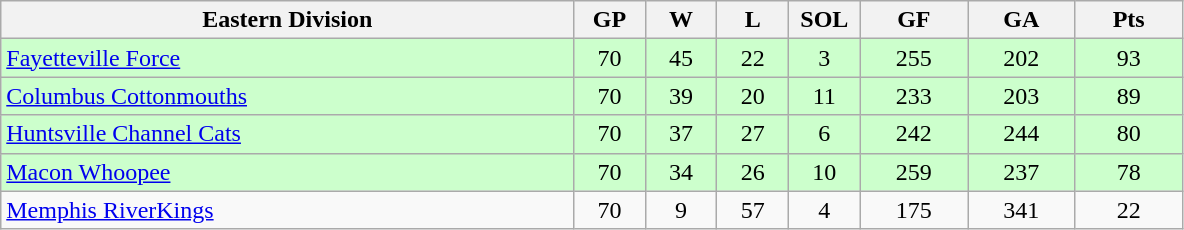<table class="wikitable">
<tr>
<th width="40%" bgcolor="#e0e0e0">Eastern Division</th>
<th width="5%" bgcolor="#e0e0e0">GP</th>
<th width="5%" bgcolor="#e0e0e0">W</th>
<th width="5%" bgcolor="#e0e0e0">L</th>
<th width="5%" bgcolor="#e0e0e0">SOL</th>
<th width="7.5%" bgcolor="#e0e0e0">GF</th>
<th width="7.5%" bgcolor="#e0e0e0">GA</th>
<th width="7.5%" bgcolor="#e0e0e0">Pts</th>
</tr>
<tr align="center" bgcolor="#CCFFCC">
<td align="left"><a href='#'>Fayetteville Force</a></td>
<td>70</td>
<td>45</td>
<td>22</td>
<td>3</td>
<td>255</td>
<td>202</td>
<td>93</td>
</tr>
<tr align="center" bgcolor="#CCFFCC">
<td align="left"><a href='#'>Columbus Cottonmouths</a></td>
<td>70</td>
<td>39</td>
<td>20</td>
<td>11</td>
<td>233</td>
<td>203</td>
<td>89</td>
</tr>
<tr align="center" bgcolor="#CCFFCC">
<td align="left"><a href='#'>Huntsville Channel Cats</a></td>
<td>70</td>
<td>37</td>
<td>27</td>
<td>6</td>
<td>242</td>
<td>244</td>
<td>80</td>
</tr>
<tr align="center" bgcolor="#CCFFCC">
<td align="left"><a href='#'>Macon Whoopee</a></td>
<td>70</td>
<td>34</td>
<td>26</td>
<td>10</td>
<td>259</td>
<td>237</td>
<td>78</td>
</tr>
<tr align="center">
<td align="left"><a href='#'>Memphis RiverKings</a></td>
<td>70</td>
<td>9</td>
<td>57</td>
<td>4</td>
<td>175</td>
<td>341</td>
<td>22</td>
</tr>
</table>
